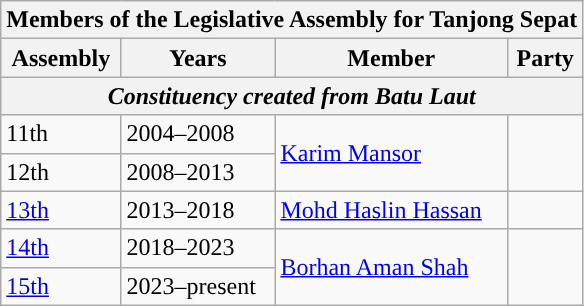<table class=wikitable>
<tr>
<th colspan=4>Members of the Legislative Assembly for Tanjong Sepat</th>
</tr>
<tr>
<th>Assembly</th>
<th>Years</th>
<th>Member</th>
<th>Party</th>
</tr>
<tr>
<th colspan=4 align=center><em>Constituency created from Batu Laut</em></th>
</tr>
<tr>
<td>11th</td>
<td>2004–2008</td>
<td rowspan=2><a href='#'>Karim Mansor</a></td>
<td rowspan=2></td>
</tr>
<tr>
<td>12th</td>
<td>2008–2013</td>
</tr>
<tr>
<td><a href='#'>13th</a></td>
<td>2013–2018</td>
<td><a href='#'>Mohd Haslin Hassan</a></td>
<td></td>
</tr>
<tr>
<td><a href='#'>14th</a></td>
<td>2018–2023</td>
<td rowspan="2"><a href='#'>Borhan Aman Shah</a></td>
<td rowspan="2"></td>
</tr>
<tr>
<td><a href='#'>15th</a></td>
<td>2023–present</td>
</tr>
</table>
